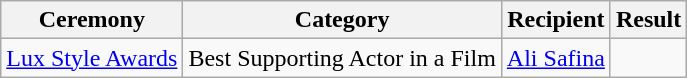<table class="wikitable style">
<tr>
<th>Ceremony</th>
<th>Category</th>
<th>Recipient</th>
<th>Result</th>
</tr>
<tr>
<td><a href='#'>Lux Style Awards</a></td>
<td>Best Supporting Actor in a Film</td>
<td><a href='#'>Ali Safina</a></td>
<td></td>
</tr>
</table>
